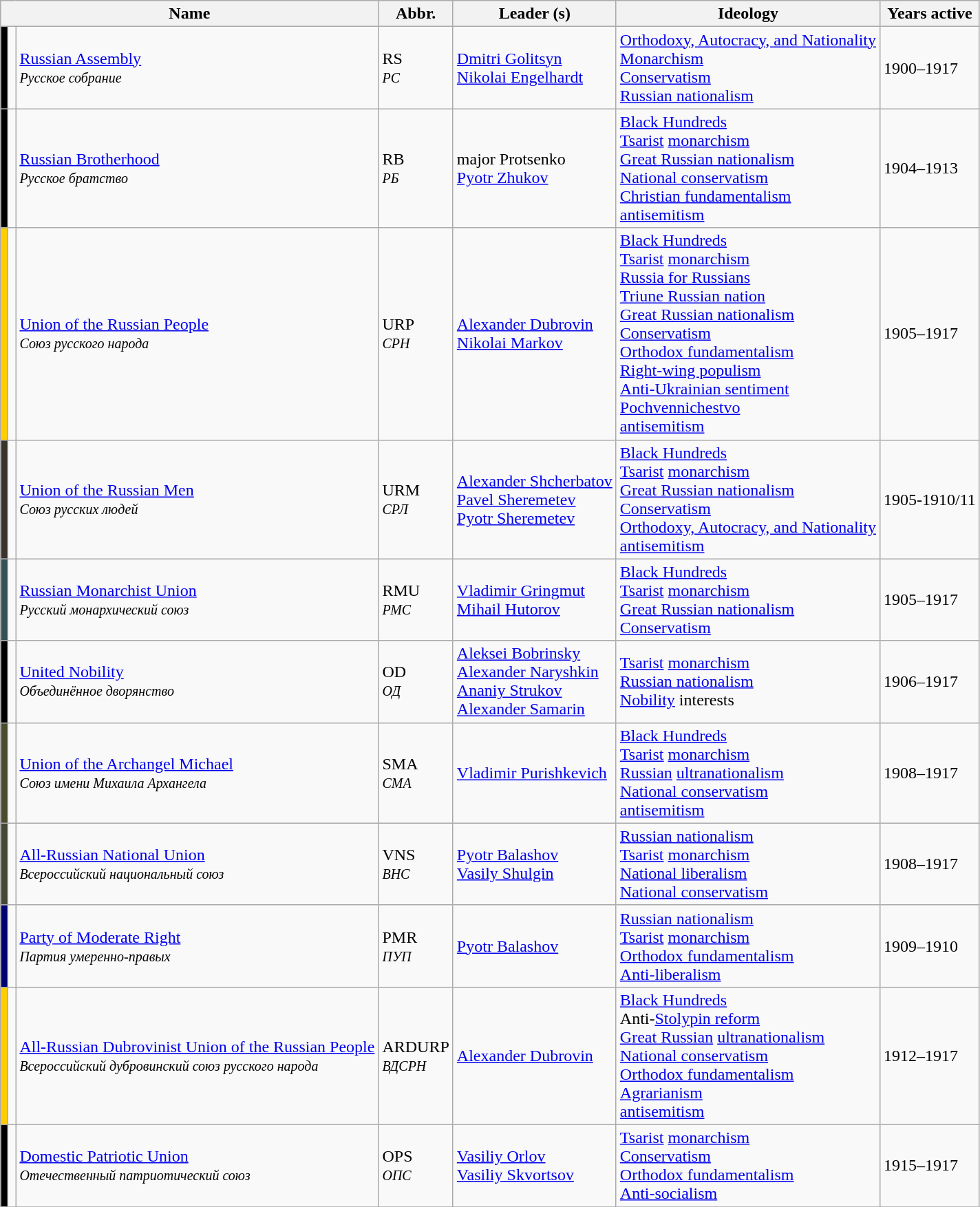<table class="wikitable sortable">
<tr>
<th colspan=3>Name</th>
<th>Abbr.</th>
<th>Leader (s)</th>
<th>Ideology</th>
<th>Years active</th>
</tr>
<tr>
<th style="background:#000000;"></th>
<td></td>
<td><a href='#'>Russian Assembly</a><br><small><em>Русское собрание</em></small></td>
<td>RS<br><small><em>РС</em></small></td>
<td><a href='#'>Dmitri Golitsyn</a><br><a href='#'>Nikolai Engelhardt</a></td>
<td><a href='#'>Orthodoxy, Autocracy, and Nationality</a><br><a href='#'>Monarchism</a><br><a href='#'>Conservatism</a><br><a href='#'>Russian nationalism</a></td>
<td>1900–1917</td>
</tr>
<tr>
<th style="background:#000000;"></th>
<td></td>
<td><a href='#'>Russian Brotherhood</a><br><small><em>Русское братство</em></small></td>
<td>RB<br><small><em>РБ</em></small></td>
<td>major Protsenko<br><a href='#'>Pyotr Zhukov</a></td>
<td><a href='#'>Black Hundreds</a><br><a href='#'>Tsarist</a> <a href='#'>monarchism</a><br><a href='#'>Great Russian nationalism</a><br><a href='#'>National conservatism</a><br><a href='#'>Christian fundamentalism</a><br><a href='#'>antisemitism</a></td>
<td>1904–1913</td>
</tr>
<tr>
<th style="background:#FFCD01;"></th>
<td></td>
<td><a href='#'>Union of the Russian People</a><br><small><em>Союз русского народа</em></small></td>
<td>URP<br><small><em>СРН</em></small></td>
<td><a href='#'>Alexander Dubrovin</a><br><a href='#'>Nikolai Markov</a></td>
<td><a href='#'>Black Hundreds</a><br><a href='#'>Tsarist</a> <a href='#'>monarchism</a><br><a href='#'>Russia for Russians</a><br><a href='#'>Triune Russian nation</a><br><a href='#'>Great Russian nationalism</a><br><a href='#'>Conservatism</a><br><a href='#'>Orthodox fundamentalism</a><br><a href='#'>Right-wing populism</a><br><a href='#'>Anti-Ukrainian sentiment</a><br><a href='#'>Pochvennichestvo</a><br><a href='#'>antisemitism</a></td>
<td>1905–1917</td>
</tr>
<tr>
<th style="background:#3A332B;"></th>
<td></td>
<td><a href='#'>Union of the Russian Men</a><br><small><em>Союз русских людей</em></small></td>
<td>URM<br><small><em>СРЛ</em></small></td>
<td><a href='#'>Alexander Shcherbatov</a><br><a href='#'>Pavel Sheremetev</a><br><a href='#'>Pyotr Sheremetev</a></td>
<td><a href='#'>Black Hundreds</a><br><a href='#'>Tsarist</a> <a href='#'>monarchism</a><br><a href='#'>Great Russian nationalism</a><br><a href='#'>Conservatism</a><br><a href='#'>Orthodoxy, Autocracy, and Nationality</a><br><a href='#'>antisemitism</a></td>
<td>1905-1910/11</td>
</tr>
<tr>
<th style="background:#345155;"></th>
<td></td>
<td><a href='#'>Russian Monarchist Union</a><br><small><em>Русский монархический союз</em></small></td>
<td>RMU<br><small><em>РМС</em></small></td>
<td><a href='#'>Vladimir Gringmut</a><br><a href='#'>Mihail Hutorov</a></td>
<td><a href='#'>Black Hundreds</a><br><a href='#'>Tsarist</a> <a href='#'>monarchism</a><br><a href='#'>Great Russian nationalism</a><br><a href='#'>Conservatism</a></td>
<td>1905–1917</td>
</tr>
<tr>
<th style="background:#000000;"></th>
<td></td>
<td><a href='#'>United Nobility</a><br><small><em>Объединённое дворянство</em></small></td>
<td>OD<br><small><em>ОД</em></small></td>
<td><a href='#'>Aleksei Bobrinsky</a><br><a href='#'>Alexander Naryshkin</a><br><a href='#'>Ananiy Strukov</a><br><a href='#'>Alexander Samarin</a></td>
<td><a href='#'>Tsarist</a> <a href='#'>monarchism</a><br><a href='#'>Russian nationalism</a><br><a href='#'>Nobility</a> interests</td>
<td>1906–1917</td>
</tr>
<tr>
<th style="background:#4B4C2C;"></th>
<td></td>
<td><a href='#'>Union of the Archangel Michael</a><br><small><em>Союз имени Михаила Архангела</em></small></td>
<td>SMA<br><small><em>СМА</em></small></td>
<td><a href='#'>Vladimir Purishkevich</a></td>
<td><a href='#'>Black Hundreds</a><br><a href='#'>Tsarist</a> <a href='#'>monarchism</a><br><a href='#'>Russian</a> <a href='#'>ultranationalism</a><br><a href='#'>National conservatism</a><br><a href='#'>antisemitism</a></td>
<td>1908–1917</td>
</tr>
<tr>
<th style="background:#464737"></th>
<td></td>
<td><a href='#'>All-Russian National Union</a><br><small><em>Всероссийский национальный союз</em></small></td>
<td>VNS<br><small><em>ВНС</em></small></td>
<td><a href='#'>Pyotr Balashov</a><br><a href='#'>Vasily Shulgin</a></td>
<td><a href='#'>Russian nationalism</a><br><a href='#'>Tsarist</a> <a href='#'>monarchism</a><br><a href='#'>National liberalism</a><br><a href='#'>National conservatism</a></td>
<td>1908–1917</td>
</tr>
<tr>
<th style="background:#010075"></th>
<td></td>
<td><a href='#'>Party of Moderate Right</a><br><small><em>Партия умеренно-правых</em></small></td>
<td>PMR<br><small><em>ПУП</em></small></td>
<td><a href='#'>Pyotr Balashov</a></td>
<td><a href='#'>Russian nationalism</a><br><a href='#'>Tsarist</a> <a href='#'>monarchism</a><br><a href='#'>Orthodox fundamentalism</a><br><a href='#'>Anti-liberalism</a></td>
<td>1909–1910<br></td>
</tr>
<tr>
<th style="background:#FFCD01;"></th>
<td></td>
<td><a href='#'>All-Russian Dubrovinist Union of the Russian People</a><br><small><em>Всероссийский дубровинский союз русского народа</em></small></td>
<td>ARDURP<br><small><em>ВДСРН</em></small></td>
<td><a href='#'>Alexander Dubrovin</a></td>
<td><a href='#'>Black Hundreds</a><br>Anti-<a href='#'>Stolypin reform</a><br><a href='#'>Great Russian</a> <a href='#'>ultranationalism</a><br><a href='#'>National conservatism</a><br><a href='#'>Orthodox fundamentalism</a><br><a href='#'>Agrarianism</a><br><a href='#'>antisemitism</a></td>
<td>1912–1917</td>
</tr>
<tr>
<th style="background:#000000;"></th>
<td></td>
<td><a href='#'>Domestic Patriotic Union</a><br><small><em>Отечественный патриотический союз</em></small></td>
<td>OPS<br><small><em>ОПС</em></small></td>
<td><a href='#'>Vasiliy Orlov</a><br><a href='#'>Vasiliy Skvortsov</a></td>
<td><a href='#'>Tsarist</a> <a href='#'>monarchism</a><br><a href='#'>Conservatism</a><br><a href='#'>Orthodox fundamentalism</a><br><a href='#'>Anti-socialism</a></td>
<td>1915–1917</td>
</tr>
<tr>
</tr>
</table>
